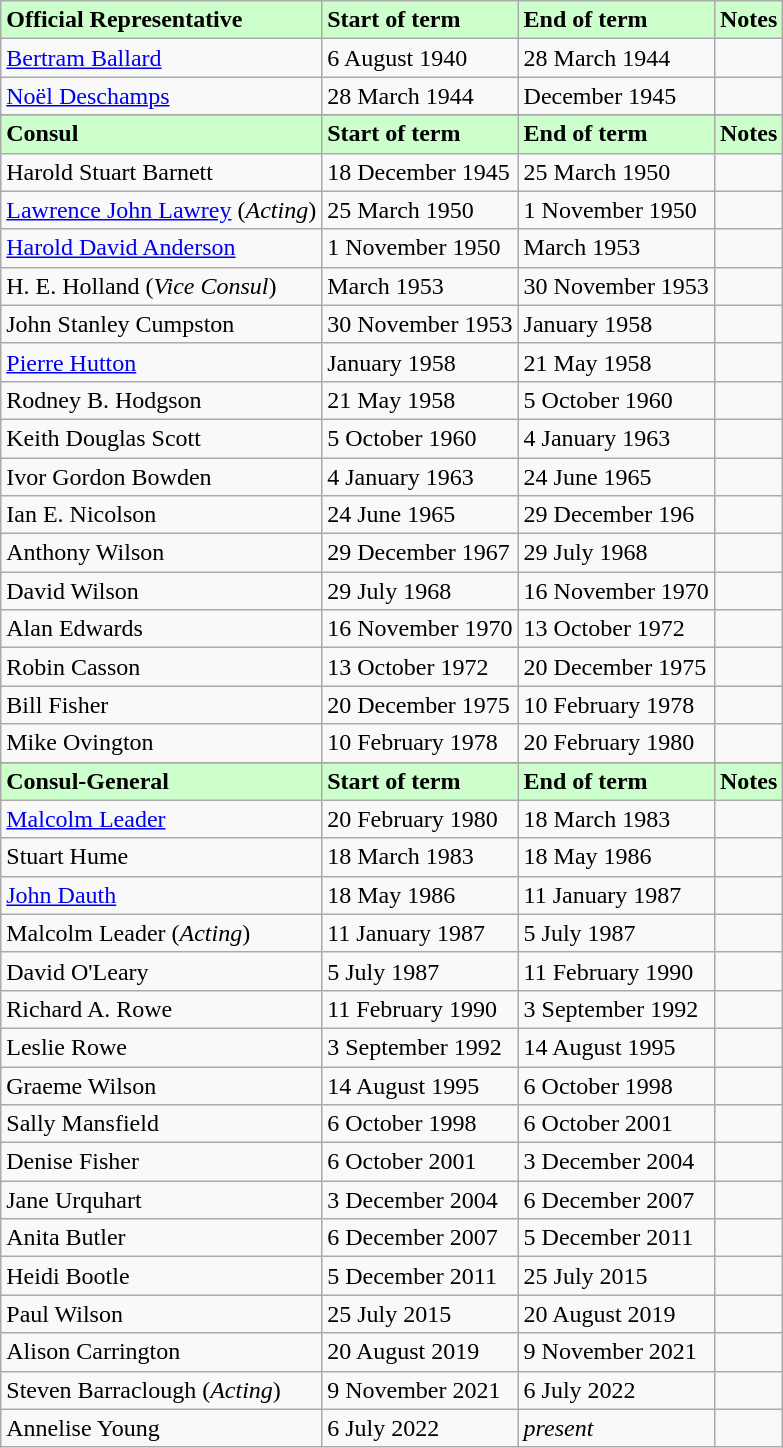<table border="1" class="wikitable">
<tr style="background-color:#cfc;">
<td><strong>Official Representative</strong></td>
<td><strong>Start of term</strong></td>
<td><strong>End of term</strong></td>
<td><strong>Notes</strong></td>
</tr>
<tr>
<td><a href='#'>Bertram Ballard</a></td>
<td>6 August 1940</td>
<td>28 March 1944</td>
<td></td>
</tr>
<tr>
<td><a href='#'>Noël Deschamps</a></td>
<td>28 March 1944</td>
<td>December 1945</td>
<td></td>
</tr>
<tr>
</tr>
<tr style="background-color:#cfc;">
<td><strong>Consul</strong></td>
<td><strong>Start of term</strong></td>
<td><strong>End of term</strong></td>
<td><strong>Notes</strong></td>
</tr>
<tr>
<td>Harold Stuart Barnett</td>
<td>18 December 1945</td>
<td>25 March 1950</td>
<td></td>
</tr>
<tr>
<td><a href='#'>Lawrence John Lawrey</a> (<em>Acting</em>)</td>
<td>25 March 1950</td>
<td>1 November 1950</td>
<td></td>
</tr>
<tr>
<td><a href='#'>Harold David Anderson</a></td>
<td>1 November 1950</td>
<td>March 1953</td>
<td></td>
</tr>
<tr>
<td>H. E. Holland (<em>Vice Consul</em>)</td>
<td>March 1953</td>
<td>30 November 1953</td>
<td></td>
</tr>
<tr>
<td>John Stanley Cumpston</td>
<td>30 November 1953</td>
<td>January 1958</td>
<td></td>
</tr>
<tr>
<td><a href='#'>Pierre Hutton</a></td>
<td>January 1958</td>
<td>21 May 1958</td>
<td></td>
</tr>
<tr>
<td>Rodney B. Hodgson</td>
<td>21 May 1958</td>
<td>5 October 1960</td>
<td></td>
</tr>
<tr>
<td>Keith Douglas Scott</td>
<td>5 October 1960</td>
<td>4 January 1963</td>
<td></td>
</tr>
<tr>
<td>Ivor Gordon Bowden</td>
<td>4 January 1963</td>
<td>24 June 1965</td>
<td></td>
</tr>
<tr>
<td>Ian E. Nicolson</td>
<td>24 June 1965</td>
<td>29 December 196</td>
<td></td>
</tr>
<tr>
<td>Anthony Wilson</td>
<td>29 December 1967</td>
<td>29 July 1968</td>
<td></td>
</tr>
<tr>
<td>David Wilson</td>
<td>29 July 1968</td>
<td>16 November 1970</td>
<td></td>
</tr>
<tr>
<td>Alan Edwards</td>
<td>16 November 1970</td>
<td>13 October 1972</td>
<td></td>
</tr>
<tr>
<td>Robin Casson</td>
<td>13 October 1972</td>
<td>20 December 1975</td>
<td></td>
</tr>
<tr>
<td>Bill Fisher</td>
<td>20 December 1975</td>
<td>10 February 1978</td>
<td></td>
</tr>
<tr>
<td>Mike Ovington</td>
<td>10 February 1978</td>
<td>20 February 1980</td>
<td></td>
</tr>
<tr>
</tr>
<tr style="background-color:#cfc;">
<td><strong>Consul-General</strong></td>
<td><strong>Start of term</strong></td>
<td><strong>End of term</strong></td>
<td><strong>Notes</strong></td>
</tr>
<tr>
<td><a href='#'>Malcolm Leader</a></td>
<td>20 February 1980</td>
<td>18 March 1983</td>
<td></td>
</tr>
<tr>
<td>Stuart Hume</td>
<td>18 March 1983</td>
<td>18 May 1986</td>
<td></td>
</tr>
<tr>
<td><a href='#'>John Dauth</a></td>
<td>18 May 1986</td>
<td>11 January 1987</td>
<td></td>
</tr>
<tr>
<td>Malcolm Leader (<em>Acting</em>)</td>
<td>11 January 1987</td>
<td>5 July 1987</td>
<td></td>
</tr>
<tr>
<td>David O'Leary</td>
<td>5 July 1987</td>
<td>11 February 1990</td>
<td></td>
</tr>
<tr>
<td>Richard A. Rowe</td>
<td>11 February 1990</td>
<td>3 September 1992</td>
<td></td>
</tr>
<tr>
<td>Leslie Rowe</td>
<td>3 September 1992</td>
<td>14 August 1995</td>
<td></td>
</tr>
<tr>
<td>Graeme Wilson</td>
<td>14 August 1995</td>
<td>6 October 1998</td>
<td></td>
</tr>
<tr>
<td>Sally Mansfield</td>
<td>6 October 1998</td>
<td>6 October 2001</td>
<td></td>
</tr>
<tr>
<td>Denise Fisher</td>
<td>6 October 2001</td>
<td>3 December 2004</td>
<td></td>
</tr>
<tr>
<td>Jane Urquhart</td>
<td>3 December 2004</td>
<td>6 December 2007</td>
<td></td>
</tr>
<tr>
<td>Anita Butler</td>
<td>6 December 2007</td>
<td>5 December 2011</td>
<td></td>
</tr>
<tr>
<td>Heidi Bootle</td>
<td>5 December 2011</td>
<td>25 July 2015</td>
<td></td>
</tr>
<tr>
<td>Paul Wilson</td>
<td>25 July 2015</td>
<td>20 August 2019</td>
<td></td>
</tr>
<tr>
<td>Alison Carrington</td>
<td>20 August 2019</td>
<td>9 November 2021</td>
<td></td>
</tr>
<tr>
<td>Steven Barraclough (<em>Acting</em>)</td>
<td>9 November 2021</td>
<td>6 July 2022</td>
<td></td>
</tr>
<tr>
<td>Annelise Young</td>
<td>6 July 2022</td>
<td><em>present</em></td>
<td></td>
</tr>
</table>
